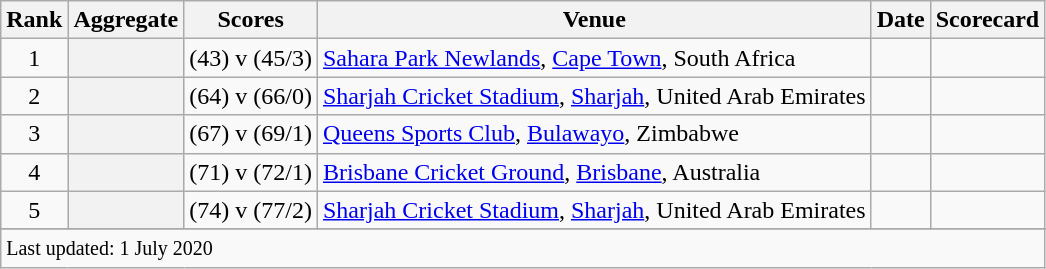<table class="wikitable plainrowheaders sortable">
<tr>
<th scope=col>Rank</th>
<th scope=col>Aggregate</th>
<th scope=col>Scores</th>
<th scope=col>Venue</th>
<th scope=col>Date</th>
<th scope=col>Scorecard</th>
</tr>
<tr>
<td align=center>1</td>
<th scope=row style=text-align:center;></th>
<td> (43) v  (45/3)</td>
<td><a href='#'>Sahara Park Newlands</a>, <a href='#'>Cape Town</a>, South Africa</td>
<td></td>
<td></td>
</tr>
<tr>
<td align=center>2</td>
<th scope=row style=text-align:center;></th>
<td> (64) v  (66/0)</td>
<td><a href='#'>Sharjah Cricket Stadium</a>, <a href='#'>Sharjah</a>, United Arab Emirates</td>
<td></td>
<td></td>
</tr>
<tr>
<td align=center>3</td>
<th scope=row style=text-align:center;></th>
<td> (67) v  (69/1)</td>
<td><a href='#'>Queens Sports Club</a>, <a href='#'>Bulawayo</a>, Zimbabwe</td>
<td></td>
<td></td>
</tr>
<tr>
<td align=center>4</td>
<th scope=row style=text-align:center;></th>
<td> (71) v  (72/1)</td>
<td><a href='#'>Brisbane Cricket Ground</a>, <a href='#'>Brisbane</a>, Australia</td>
<td></td>
<td></td>
</tr>
<tr>
<td align=center>5</td>
<th scope=row style=text-align:center;></th>
<td> (74) v  (77/2)</td>
<td><a href='#'>Sharjah Cricket Stadium</a>, <a href='#'>Sharjah</a>, United Arab Emirates</td>
<td></td>
<td></td>
</tr>
<tr>
</tr>
<tr class=sortbottom>
<td colspan=6><small>Last updated: 1 July 2020</small></td>
</tr>
</table>
